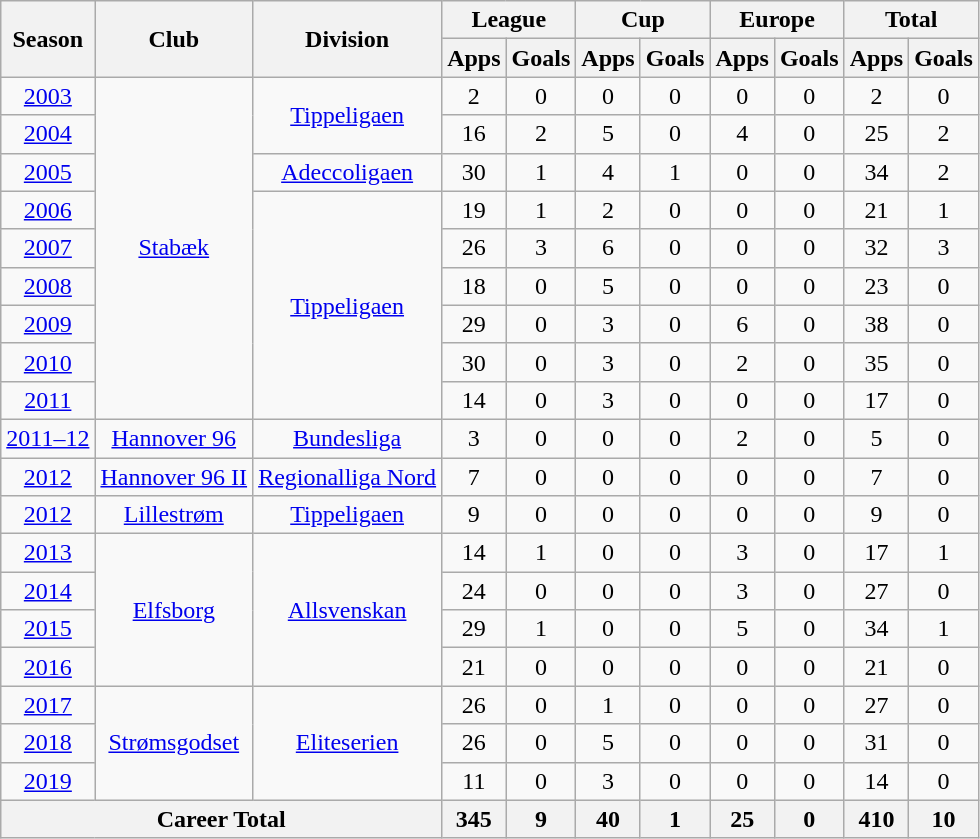<table class="wikitable" style="text-align: center;">
<tr>
<th rowspan="2">Season</th>
<th rowspan="2">Club</th>
<th rowspan="2">Division</th>
<th colspan="2">League</th>
<th colspan="2">Cup</th>
<th colspan="2">Europe</th>
<th colspan="2">Total</th>
</tr>
<tr>
<th>Apps</th>
<th>Goals</th>
<th>Apps</th>
<th>Goals</th>
<th>Apps</th>
<th>Goals</th>
<th>Apps</th>
<th>Goals</th>
</tr>
<tr>
<td><a href='#'>2003</a></td>
<td rowspan="9" valign="center"><a href='#'>Stabæk</a></td>
<td rowspan="2" valign="center"><a href='#'>Tippeligaen</a></td>
<td>2</td>
<td>0</td>
<td>0</td>
<td>0</td>
<td>0</td>
<td>0</td>
<td>2</td>
<td>0</td>
</tr>
<tr>
<td><a href='#'>2004</a></td>
<td>16</td>
<td>2</td>
<td>5</td>
<td>0</td>
<td>4</td>
<td>0</td>
<td>25</td>
<td>2</td>
</tr>
<tr>
<td><a href='#'>2005</a></td>
<td><a href='#'>Adeccoligaen</a></td>
<td>30</td>
<td>1</td>
<td>4</td>
<td>1</td>
<td>0</td>
<td>0</td>
<td>34</td>
<td>2</td>
</tr>
<tr>
<td><a href='#'>2006</a></td>
<td rowspan="6" valign="center"><a href='#'>Tippeligaen</a></td>
<td>19</td>
<td>1</td>
<td>2</td>
<td>0</td>
<td>0</td>
<td>0</td>
<td>21</td>
<td>1</td>
</tr>
<tr>
<td><a href='#'>2007</a></td>
<td>26</td>
<td>3</td>
<td>6</td>
<td>0</td>
<td>0</td>
<td>0</td>
<td>32</td>
<td>3</td>
</tr>
<tr>
<td><a href='#'>2008</a></td>
<td>18</td>
<td>0</td>
<td>5</td>
<td>0</td>
<td>0</td>
<td>0</td>
<td>23</td>
<td>0</td>
</tr>
<tr>
<td><a href='#'>2009</a></td>
<td>29</td>
<td>0</td>
<td>3</td>
<td>0</td>
<td>6</td>
<td>0</td>
<td>38</td>
<td>0</td>
</tr>
<tr>
<td><a href='#'>2010</a></td>
<td>30</td>
<td>0</td>
<td>3</td>
<td>0</td>
<td>2</td>
<td>0</td>
<td>35</td>
<td>0</td>
</tr>
<tr>
<td><a href='#'>2011</a></td>
<td>14</td>
<td>0</td>
<td>3</td>
<td>0</td>
<td>0</td>
<td>0</td>
<td>17</td>
<td>0</td>
</tr>
<tr>
<td><a href='#'>2011–12</a></td>
<td rowspan="1" valign="center"><a href='#'>Hannover 96</a></td>
<td><a href='#'>Bundesliga</a></td>
<td>3</td>
<td>0</td>
<td>0</td>
<td>0</td>
<td>2</td>
<td>0</td>
<td>5</td>
<td>0</td>
</tr>
<tr>
<td><a href='#'>2012</a></td>
<td rowspan="1" valign="center"><a href='#'>Hannover 96 II</a></td>
<td><a href='#'>Regionalliga Nord</a></td>
<td>7</td>
<td>0</td>
<td>0</td>
<td>0</td>
<td>0</td>
<td>0</td>
<td>7</td>
<td>0</td>
</tr>
<tr>
<td><a href='#'>2012</a></td>
<td rowspan="1" valign="center"><a href='#'>Lillestrøm</a></td>
<td rowspan="1" valign="center"><a href='#'>Tippeligaen</a></td>
<td>9</td>
<td>0</td>
<td>0</td>
<td>0</td>
<td>0</td>
<td>0</td>
<td>9</td>
<td>0</td>
</tr>
<tr>
<td><a href='#'>2013</a></td>
<td rowspan="4" valign="center"><a href='#'>Elfsborg</a></td>
<td rowspan="4" valign="center"><a href='#'>Allsvenskan</a></td>
<td>14</td>
<td>1</td>
<td>0</td>
<td>0</td>
<td>3</td>
<td>0</td>
<td>17</td>
<td>1</td>
</tr>
<tr>
<td><a href='#'>2014</a></td>
<td>24</td>
<td>0</td>
<td>0</td>
<td>0</td>
<td>3</td>
<td>0</td>
<td>27</td>
<td>0</td>
</tr>
<tr>
<td><a href='#'>2015</a></td>
<td>29</td>
<td>1</td>
<td>0</td>
<td>0</td>
<td>5</td>
<td>0</td>
<td>34</td>
<td>1</td>
</tr>
<tr>
<td><a href='#'>2016</a></td>
<td>21</td>
<td>0</td>
<td>0</td>
<td>0</td>
<td>0</td>
<td>0</td>
<td>21</td>
<td>0</td>
</tr>
<tr>
<td><a href='#'>2017</a></td>
<td rowspan="3" valign="center"><a href='#'>Strømsgodset</a></td>
<td rowspan="3" valign="center"><a href='#'>Eliteserien</a></td>
<td>26</td>
<td>0</td>
<td>1</td>
<td>0</td>
<td>0</td>
<td>0</td>
<td>27</td>
<td>0</td>
</tr>
<tr>
<td><a href='#'>2018</a></td>
<td>26</td>
<td>0</td>
<td>5</td>
<td>0</td>
<td>0</td>
<td>0</td>
<td>31</td>
<td>0</td>
</tr>
<tr>
<td><a href='#'>2019</a></td>
<td>11</td>
<td>0</td>
<td>3</td>
<td>0</td>
<td>0</td>
<td>0</td>
<td>14</td>
<td>0</td>
</tr>
<tr>
<th colspan="3">Career Total</th>
<th>345</th>
<th>9</th>
<th>40</th>
<th>1</th>
<th>25</th>
<th>0</th>
<th>410</th>
<th>10</th>
</tr>
</table>
